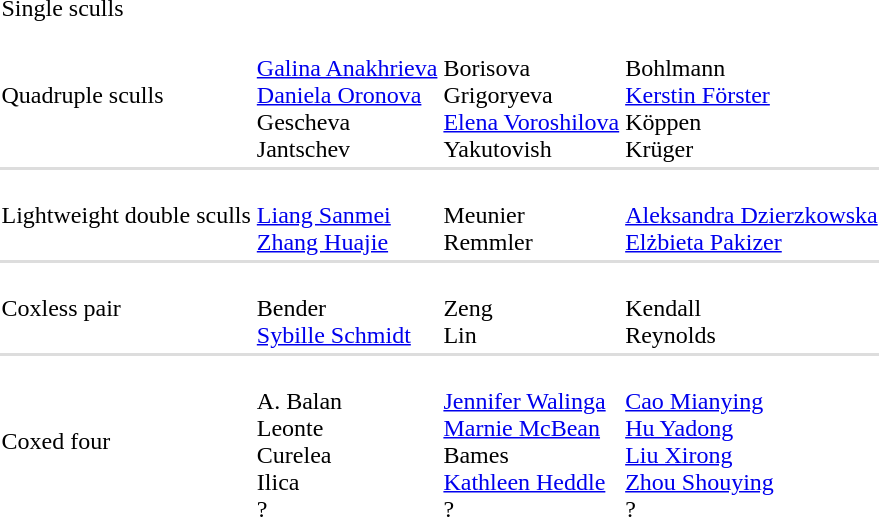<table>
<tr>
<td>Single sculls</td>
<td></td>
<td></td>
<td></td>
</tr>
<tr>
<td>Quadruple sculls</td>
<td><br><a href='#'>Galina Anakhrieva</a><br><a href='#'>Daniela Oronova</a><br>Gescheva<br>Jantschev</td>
<td><br>Borisova<br>Grigoryeva<br><a href='#'>Elena Voroshilova</a><br>Yakutovish</td>
<td><br>Bohlmann<br><a href='#'>Kerstin Förster</a><br>Köppen<br>Krüger</td>
</tr>
<tr bgcolor=#DDDDDD>
<td colspan=7></td>
</tr>
<tr>
<td>Lightweight double sculls</td>
<td><br><a href='#'>Liang Sanmei</a><br><a href='#'>Zhang Huajie</a></td>
<td><br>Meunier<br>Remmler</td>
<td><br><a href='#'>Aleksandra Dzierzkowska</a><br><a href='#'>Elżbieta Pakizer</a></td>
</tr>
<tr bgcolor=#DDDDDD>
<td colspan=7></td>
</tr>
<tr>
<td>Coxless pair</td>
<td><br>Bender<br><a href='#'>Sybille Schmidt</a></td>
<td><br>Zeng<br>Lin</td>
<td><br>Kendall<br>Reynolds</td>
</tr>
<tr bgcolor=#DDDDDD>
<td colspan=7></td>
</tr>
<tr>
<td>Coxed four</td>
<td><br>A. Balan<br>Leonte<br>Curelea<br>Ilica<br>?</td>
<td><br><a href='#'>Jennifer Walinga</a><br><a href='#'>Marnie McBean</a><br>Bames<br><a href='#'>Kathleen Heddle</a><br>?</td>
<td><br><a href='#'>Cao Mianying</a><br><a href='#'>Hu Yadong</a><br><a href='#'>Liu Xirong</a><br><a href='#'>Zhou Shouying</a><br>?</td>
</tr>
</table>
